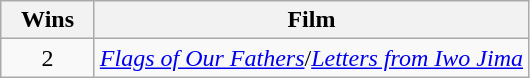<table class="wikitable plainrowheaders" style="text-align:center;">
<tr>
<th scope="col" style="width:55px;">Wins</th>
<th scope="col" style="text-align:center;">Film</th>
</tr>
<tr>
<td scope=row rowspan=1 style="text-align:center;">2</td>
<td><em><a href='#'>Flags of Our Fathers</a></em>/<em><a href='#'>Letters from Iwo Jima</a></em></td>
</tr>
</table>
